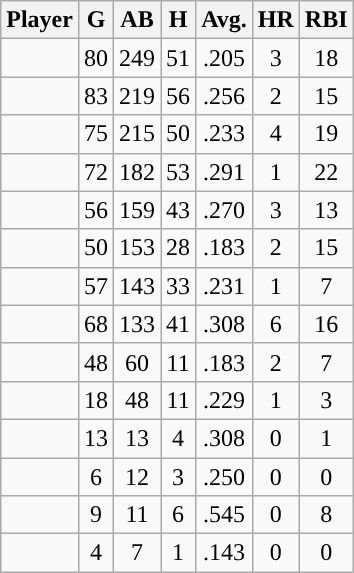<table class="wikitable sortable">
<tr>
<th>Player</th>
<th>G</th>
<th>AB</th>
<th>H</th>
<th>Avg.</th>
<th>HR</th>
<th>RBI</th>
</tr>
<tr align="center">
<td></td>
<td>80</td>
<td>249</td>
<td>51</td>
<td>.205</td>
<td>3</td>
<td>18</td>
</tr>
<tr align="center">
<td></td>
<td>83</td>
<td>219</td>
<td>56</td>
<td>.256</td>
<td>2</td>
<td>15</td>
</tr>
<tr align="center">
<td></td>
<td>75</td>
<td>215</td>
<td>50</td>
<td>.233</td>
<td>4</td>
<td>19</td>
</tr>
<tr align="center">
<td></td>
<td>72</td>
<td>182</td>
<td>53</td>
<td>.291</td>
<td>1</td>
<td>22</td>
</tr>
<tr align="center">
<td></td>
<td>56</td>
<td>159</td>
<td>43</td>
<td>.270</td>
<td>3</td>
<td>13</td>
</tr>
<tr align="center">
<td></td>
<td>50</td>
<td>153</td>
<td>28</td>
<td>.183</td>
<td>2</td>
<td>15</td>
</tr>
<tr align="center">
<td></td>
<td>57</td>
<td>143</td>
<td>33</td>
<td>.231</td>
<td>1</td>
<td>7</td>
</tr>
<tr align="center">
<td></td>
<td>68</td>
<td>133</td>
<td>41</td>
<td>.308</td>
<td>6</td>
<td>16</td>
</tr>
<tr align="center">
<td></td>
<td>48</td>
<td>60</td>
<td>11</td>
<td>.183</td>
<td>2</td>
<td>7</td>
</tr>
<tr align="center">
<td></td>
<td>18</td>
<td>48</td>
<td>11</td>
<td>.229</td>
<td>1</td>
<td>3</td>
</tr>
<tr align="center">
<td></td>
<td>13</td>
<td>13</td>
<td>4</td>
<td>.308</td>
<td>0</td>
<td>1</td>
</tr>
<tr align="center">
<td></td>
<td>6</td>
<td>12</td>
<td>3</td>
<td>.250</td>
<td>0</td>
<td>0</td>
</tr>
<tr align="center">
<td></td>
<td>9</td>
<td>11</td>
<td>6</td>
<td>.545</td>
<td>0</td>
<td>8</td>
</tr>
<tr align="center">
<td></td>
<td>4</td>
<td>7</td>
<td>1</td>
<td>.143</td>
<td>0</td>
<td>0</td>
</tr>
</table>
